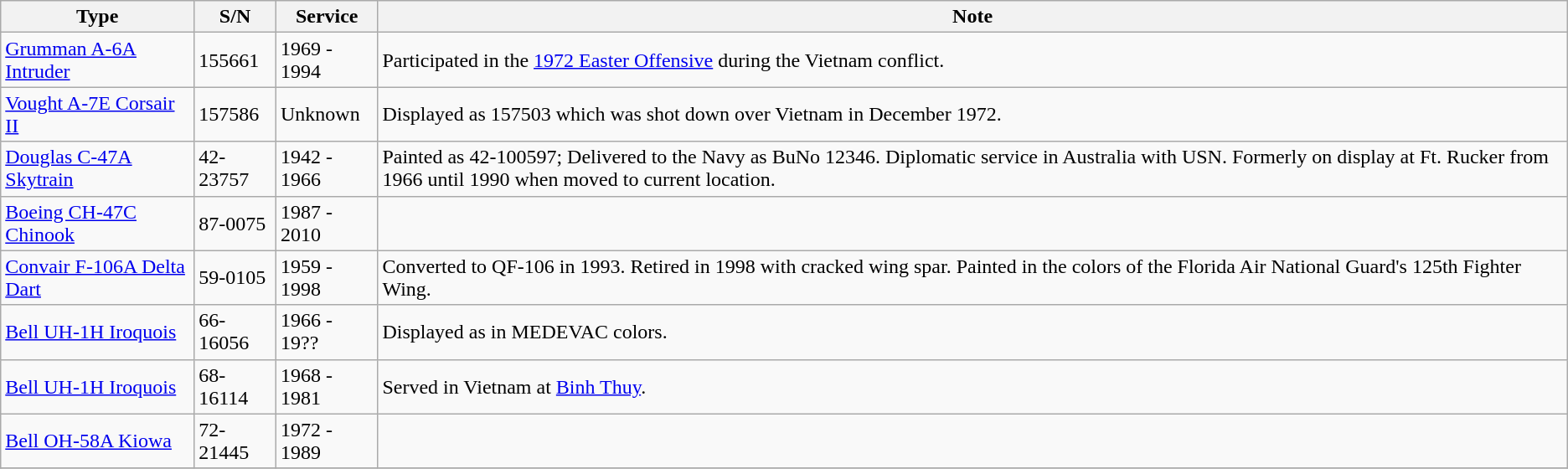<table class="wikitable sortable">
<tr>
<th>Type</th>
<th>S/N</th>
<th>Service</th>
<th>Note</th>
</tr>
<tr>
<td><a href='#'>Grumman A-6A Intruder</a></td>
<td>155661</td>
<td>1969 - 1994</td>
<td>Participated in the <a href='#'>1972 Easter Offensive</a> during the Vietnam conflict.</td>
</tr>
<tr>
<td><a href='#'>Vought A-7E Corsair II</a></td>
<td>157586</td>
<td>Unknown</td>
<td>Displayed as 157503 which was shot down over Vietnam in December 1972.</td>
</tr>
<tr>
<td><a href='#'>Douglas C-47A Skytrain</a></td>
<td>42-23757</td>
<td>1942 - 1966</td>
<td>Painted as 42-100597; Delivered to the Navy as BuNo 12346. Diplomatic service in Australia with USN. Formerly on display at Ft. Rucker from 1966 until 1990 when moved to current location.</td>
</tr>
<tr>
<td><a href='#'>Boeing CH-47C Chinook</a></td>
<td>87-0075</td>
<td>1987 - 2010</td>
<td></td>
</tr>
<tr>
<td><a href='#'>Convair F-106A Delta Dart</a></td>
<td>59-0105</td>
<td>1959 - 1998</td>
<td>Converted to QF-106 in 1993. Retired in 1998 with cracked wing spar. Painted in the colors of the Florida Air National Guard's 125th Fighter Wing.</td>
</tr>
<tr>
<td><a href='#'>Bell UH-1H Iroquois</a></td>
<td>66-16056</td>
<td>1966 - 19??</td>
<td>Displayed as in MEDEVAC colors.</td>
</tr>
<tr>
<td><a href='#'>Bell UH-1H Iroquois</a></td>
<td>68-16114</td>
<td>1968 - 1981</td>
<td>Served in Vietnam at <a href='#'>Binh Thuy</a>.</td>
</tr>
<tr>
<td><a href='#'>Bell OH-58A Kiowa</a></td>
<td>72-21445</td>
<td>1972 - 1989</td>
<td></td>
</tr>
<tr>
</tr>
</table>
